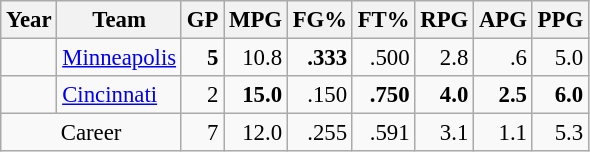<table class="wikitable sortable" style="font-size:95%; text-align:right;">
<tr>
<th>Year</th>
<th>Team</th>
<th>GP</th>
<th>MPG</th>
<th>FG%</th>
<th>FT%</th>
<th>RPG</th>
<th>APG</th>
<th>PPG</th>
</tr>
<tr>
<td style="text-align:left;"></td>
<td style="text-align:left;"><a href='#'>Minneapolis</a></td>
<td><strong>5</strong></td>
<td>10.8</td>
<td><strong>.333</strong></td>
<td>.500</td>
<td>2.8</td>
<td>.6</td>
<td>5.0</td>
</tr>
<tr>
<td style="text-align:left;"></td>
<td style="text-align:left;"><a href='#'>Cincinnati</a></td>
<td>2</td>
<td><strong>15.0</strong></td>
<td>.150</td>
<td><strong>.750</strong></td>
<td><strong>4.0</strong></td>
<td><strong>2.5</strong></td>
<td><strong>6.0</strong></td>
</tr>
<tr class="sortbottom">
<td style="text-align:center;" colspan="2">Career</td>
<td>7</td>
<td>12.0</td>
<td>.255</td>
<td>.591</td>
<td>3.1</td>
<td>1.1</td>
<td>5.3</td>
</tr>
</table>
